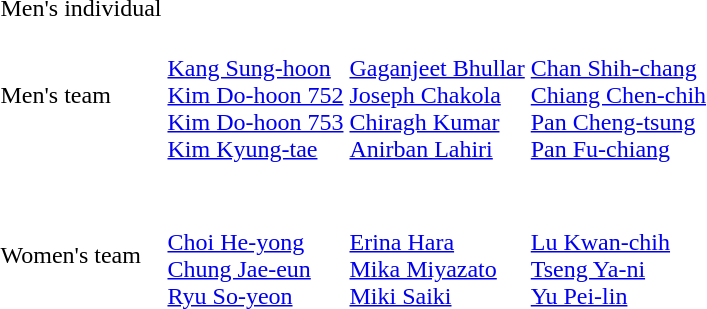<table>
<tr>
<td>Men's individual<br></td>
<td></td>
<td></td>
<td></td>
</tr>
<tr>
<td>Men's team<br></td>
<td><br><a href='#'>Kang Sung-hoon</a><br><a href='#'>Kim Do-hoon 752</a><br><a href='#'>Kim Do-hoon 753</a><br><a href='#'>Kim Kyung-tae</a></td>
<td><br><a href='#'>Gaganjeet Bhullar</a><br><a href='#'>Joseph Chakola</a><br><a href='#'>Chiragh Kumar</a><br><a href='#'>Anirban Lahiri</a></td>
<td><br><a href='#'>Chan Shih-chang</a><br><a href='#'>Chiang Chen-chih</a><br><a href='#'>Pan Cheng-tsung</a><br><a href='#'>Pan Fu-chiang</a></td>
</tr>
<tr>
<td><br></td>
<td></td>
<td></td>
<td></td>
</tr>
<tr>
<td>Women's team<br></td>
<td><br><a href='#'>Choi He-yong</a><br><a href='#'>Chung Jae-eun</a><br><a href='#'>Ryu So-yeon</a></td>
<td><br><a href='#'>Erina Hara</a><br><a href='#'>Mika Miyazato</a><br><a href='#'>Miki Saiki</a></td>
<td><br><a href='#'>Lu Kwan-chih</a><br><a href='#'>Tseng Ya-ni</a><br><a href='#'>Yu Pei-lin</a></td>
</tr>
</table>
